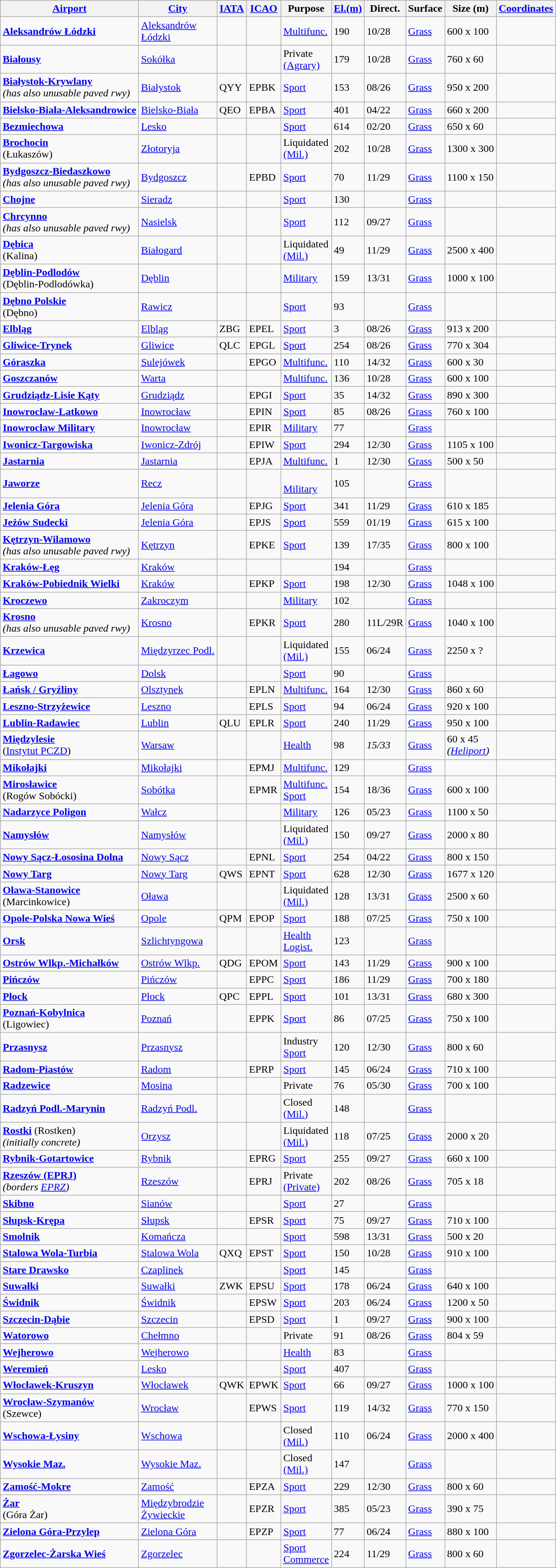<table class="wikitable">
<tr>
<th><a href='#'>Airport</a></th>
<th><a href='#'>City</a></th>
<th><a href='#'>IATA</a></th>
<th><a href='#'>ICAO</a></th>
<th>Purpose</th>
<th><a href='#'>El.(m)</a></th>
<th>Direct.</th>
<th>Surface</th>
<th>Size (m)</th>
<th><a href='#'>Coordinates</a></th>
</tr>
<tr>
<td><strong><a href='#'>Aleksandrów Łódzki</a></strong></td>
<td><a href='#'>Aleksandrów</a><br><a href='#'>Łódzki</a></td>
<td></td>
<td></td>
<td><a href='#'>Multifunc.</a></td>
<td>190</td>
<td>10/28</td>
<td><a href='#'>Grass</a></td>
<td>600 x 100</td>
<td></td>
</tr>
<tr>
<td><strong><a href='#'>Białousy</a></strong></td>
<td><a href='#'>Sokółka</a></td>
<td></td>
<td></td>
<td>Private<br><a href='#'>(Agrary)</a></td>
<td>179</td>
<td>10/28</td>
<td><a href='#'>Grass</a></td>
<td>760 x 60</td>
<td></td>
</tr>
<tr>
<td><strong><a href='#'>Białystok-Krywlany</a></strong><br><em>(has also unusable paved rwy)</em></td>
<td><a href='#'>Białystok</a></td>
<td>QYY</td>
<td>EPBK</td>
<td><a href='#'>Sport</a></td>
<td>153</td>
<td>08/26</td>
<td><a href='#'>Grass</a></td>
<td>950 x 200</td>
<td></td>
</tr>
<tr>
<td><strong><a href='#'>Bielsko-Biała-Aleksandrowice</a></strong></td>
<td><a href='#'>Bielsko-Biała</a></td>
<td>QEO</td>
<td>EPBA</td>
<td><a href='#'>Sport</a></td>
<td>401</td>
<td>04/22</td>
<td><a href='#'>Grass</a></td>
<td>660 x 200</td>
<td></td>
</tr>
<tr>
<td><strong><a href='#'>Bezmiechowa</a></strong></td>
<td><a href='#'>Lesko</a></td>
<td></td>
<td></td>
<td><a href='#'>Sport</a></td>
<td>614</td>
<td>02/20</td>
<td><a href='#'>Grass</a></td>
<td>650 x 60</td>
<td></td>
</tr>
<tr>
<td><strong><a href='#'>Brochocin</a></strong><br>(Łukaszów)</td>
<td><a href='#'>Złotoryja</a></td>
<td></td>
<td></td>
<td>Liquidated<br><a href='#'>(Mil.)</a></td>
<td>202</td>
<td>10/28</td>
<td><a href='#'>Grass</a></td>
<td>1300 x 300</td>
<td></td>
</tr>
<tr>
<td><strong><a href='#'>Bydgoszcz-Biedaszkowo</a></strong><br><em>(has also unusable paved rwy)</em></td>
<td><a href='#'>Bydgoszcz</a></td>
<td></td>
<td>EPBD</td>
<td><a href='#'>Sport</a></td>
<td>70</td>
<td>11/29</td>
<td><a href='#'>Grass</a></td>
<td>1100 x 150</td>
<td></td>
</tr>
<tr>
<td><strong><a href='#'>Chojne</a></strong></td>
<td><a href='#'>Sieradz</a></td>
<td></td>
<td></td>
<td><a href='#'>Sport</a></td>
<td>130</td>
<td></td>
<td><a href='#'>Grass</a></td>
<td></td>
<td></td>
</tr>
<tr>
<td><strong><a href='#'>Chrcynno</a></strong><br><em>(has also unusable paved rwy)</em></td>
<td><a href='#'>Nasielsk</a></td>
<td></td>
<td></td>
<td><a href='#'>Sport</a></td>
<td>112</td>
<td>09/27</td>
<td><a href='#'>Grass</a></td>
<td></td>
<td></td>
</tr>
<tr>
<td><strong><a href='#'>Dębica</a></strong><br>(Kalina)</td>
<td><a href='#'>Białogard</a></td>
<td></td>
<td></td>
<td>Liquidated<br><a href='#'>(Mil.)</a></td>
<td>49</td>
<td>11/29</td>
<td><a href='#'>Grass</a></td>
<td>2500 x 400</td>
<td></td>
</tr>
<tr>
<td><strong><a href='#'>Dęblin-Podlodów</a></strong><br>(Dęblin-Podlodówka)</td>
<td><a href='#'>Dęblin</a></td>
<td></td>
<td></td>
<td><a href='#'>Military</a></td>
<td>159</td>
<td>13/31</td>
<td><a href='#'>Grass</a></td>
<td>1000 x 100</td>
<td></td>
</tr>
<tr>
<td><strong><a href='#'>Dębno Polskie</a></strong><br>(Dębno)</td>
<td><a href='#'>Rawicz</a></td>
<td></td>
<td></td>
<td><a href='#'>Sport</a></td>
<td>93</td>
<td></td>
<td><a href='#'>Grass</a></td>
<td></td>
<td></td>
</tr>
<tr>
<td><strong><a href='#'>Elbląg</a></strong></td>
<td><a href='#'>Elbląg</a></td>
<td>ZBG</td>
<td>EPEL</td>
<td><a href='#'>Sport</a></td>
<td>3</td>
<td>08/26</td>
<td><a href='#'>Grass</a></td>
<td>913 x 200</td>
<td></td>
</tr>
<tr>
<td><strong><a href='#'>Gliwice-Trynek</a></strong></td>
<td><a href='#'>Gliwice</a></td>
<td>QLC</td>
<td>EPGL</td>
<td><a href='#'>Sport</a></td>
<td>254</td>
<td>08/26</td>
<td><a href='#'>Grass</a></td>
<td>770 x 304</td>
<td></td>
</tr>
<tr>
<td><strong><a href='#'>Góraszka</a></strong></td>
<td><a href='#'>Sulejówek</a></td>
<td></td>
<td>EPGO</td>
<td><a href='#'>Multifunc.</a></td>
<td>110</td>
<td>14/32</td>
<td><a href='#'>Grass</a></td>
<td>600 x 30</td>
<td></td>
</tr>
<tr>
<td><strong><a href='#'>Goszczanów</a></strong></td>
<td><a href='#'>Warta</a></td>
<td></td>
<td></td>
<td><a href='#'>Multifunc.</a></td>
<td>136</td>
<td>10/28</td>
<td><a href='#'>Grass</a></td>
<td>600 x 100</td>
<td></td>
</tr>
<tr>
<td><strong><a href='#'>Grudziądz-Lisie Kąty</a></strong></td>
<td><a href='#'>Grudziądz</a></td>
<td></td>
<td>EPGI</td>
<td><a href='#'>Sport</a></td>
<td>35</td>
<td>14/32</td>
<td><a href='#'>Grass</a></td>
<td>890 x 300</td>
<td></td>
</tr>
<tr>
<td><strong><a href='#'>Inowrocław-Latkowo</a></strong></td>
<td><a href='#'>Inowrocław</a></td>
<td></td>
<td>EPIN</td>
<td><a href='#'>Sport</a></td>
<td>85</td>
<td>08/26</td>
<td><a href='#'>Grass</a></td>
<td>760 x 100</td>
<td></td>
</tr>
<tr>
<td><strong><a href='#'>Inowrocław Military</a></strong></td>
<td><a href='#'>Inowrocław</a></td>
<td></td>
<td>EPIR</td>
<td><a href='#'>Military</a></td>
<td>77</td>
<td></td>
<td><a href='#'>Grass</a></td>
<td></td>
<td></td>
</tr>
<tr>
<td><strong><a href='#'>Iwonicz-Targowiska</a></strong></td>
<td><a href='#'>Iwonicz-Zdrój</a></td>
<td></td>
<td>EPIW</td>
<td><a href='#'>Sport</a></td>
<td>294</td>
<td>12/30</td>
<td><a href='#'>Grass</a></td>
<td>1105 x 100</td>
<td></td>
</tr>
<tr>
<td><strong><a href='#'>Jastarnia</a></strong></td>
<td><a href='#'>Jastarnia</a></td>
<td></td>
<td>EPJA</td>
<td><a href='#'>Multifunc.</a></td>
<td>1</td>
<td>12/30</td>
<td><a href='#'>Grass</a></td>
<td>500 x 50</td>
<td></td>
</tr>
<tr>
<td><strong><a href='#'>Jaworze</a></strong></td>
<td><a href='#'>Recz</a></td>
<td></td>
<td></td>
<td><br><a href='#'>Military</a></td>
<td>105</td>
<td></td>
<td><a href='#'>Grass</a></td>
<td></td>
<td></td>
</tr>
<tr>
<td><strong><a href='#'>Jelenia Góra</a></strong></td>
<td><a href='#'>Jelenia Góra</a></td>
<td></td>
<td>EPJG</td>
<td><a href='#'>Sport</a></td>
<td>341</td>
<td>11/29</td>
<td><a href='#'>Grass</a></td>
<td>610 x 185</td>
<td></td>
</tr>
<tr>
<td><strong><a href='#'>Jeżów Sudecki</a></strong></td>
<td><a href='#'>Jelenia Góra</a></td>
<td></td>
<td>EPJS</td>
<td><a href='#'>Sport</a></td>
<td>559</td>
<td>01/19</td>
<td><a href='#'>Grass</a></td>
<td>615 x 100</td>
<td></td>
</tr>
<tr>
<td><strong><a href='#'>Kętrzyn-Wilamowo</a></strong><br><em>(has also unusable paved rwy)</em></td>
<td><a href='#'>Kętrzyn</a></td>
<td></td>
<td>EPKE</td>
<td><a href='#'>Sport</a></td>
<td>139</td>
<td>17/35</td>
<td><a href='#'>Grass</a></td>
<td>800 x 100</td>
<td></td>
</tr>
<tr>
<td><strong><a href='#'>Kraków-Łęg</a></strong></td>
<td><a href='#'>Kraków</a></td>
<td></td>
<td></td>
<td></td>
<td>194</td>
<td></td>
<td><a href='#'>Grass</a></td>
<td></td>
<td></td>
</tr>
<tr>
<td><strong><a href='#'>Kraków-Pobiednik Wielki</a></strong></td>
<td><a href='#'>Kraków</a></td>
<td></td>
<td>EPKP</td>
<td><a href='#'>Sport</a></td>
<td>198</td>
<td>12/30</td>
<td><a href='#'>Grass</a></td>
<td>1048 x 100</td>
<td></td>
</tr>
<tr>
<td><strong><a href='#'>Kroczewo</a></strong></td>
<td><a href='#'>Zakroczym</a></td>
<td></td>
<td></td>
<td><a href='#'>Military</a></td>
<td>102</td>
<td></td>
<td><a href='#'>Grass</a></td>
<td></td>
<td></td>
</tr>
<tr>
<td><strong><a href='#'>Krosno</a></strong><br><em>(has also unusable paved rwy)</em></td>
<td><a href='#'>Krosno</a></td>
<td></td>
<td>EPKR</td>
<td><a href='#'>Sport</a></td>
<td>280</td>
<td>11L/29R</td>
<td><a href='#'>Grass</a></td>
<td>1040 x 100</td>
<td></td>
</tr>
<tr>
<td><strong><a href='#'>Krzewica</a></strong></td>
<td><a href='#'>Międzyrzec Podl.</a></td>
<td></td>
<td></td>
<td>Liquidated<br><a href='#'>(Mil.)</a></td>
<td>155</td>
<td>06/24</td>
<td><a href='#'>Grass</a></td>
<td>2250 x ?</td>
<td></td>
</tr>
<tr>
<td><strong><a href='#'>Łagowo</a></strong></td>
<td><a href='#'>Dolsk</a></td>
<td></td>
<td></td>
<td><a href='#'>Sport</a></td>
<td>90</td>
<td></td>
<td><a href='#'>Grass</a></td>
<td></td>
<td></td>
</tr>
<tr>
<td><strong><a href='#'>Łańsk / Gryźliny</a></strong></td>
<td><a href='#'>Olsztynek</a></td>
<td></td>
<td>EPLN</td>
<td><a href='#'>Multifunc.</a></td>
<td>164</td>
<td>12/30</td>
<td><a href='#'>Grass</a></td>
<td>860 x 60</td>
<td></td>
</tr>
<tr>
<td><strong><a href='#'>Leszno-Strzyżewice</a></strong></td>
<td><a href='#'>Leszno</a></td>
<td></td>
<td>EPLS</td>
<td><a href='#'>Sport</a></td>
<td>94</td>
<td>06/24</td>
<td><a href='#'>Grass</a></td>
<td>920 x 100</td>
<td></td>
</tr>
<tr>
<td><strong><a href='#'>Lublin-Radawiec</a></strong></td>
<td><a href='#'>Lublin</a></td>
<td>QLU</td>
<td>EPLR</td>
<td><a href='#'>Sport</a></td>
<td>240</td>
<td>11/29</td>
<td><a href='#'>Grass</a></td>
<td>950 x 100</td>
<td></td>
</tr>
<tr>
<td><strong><a href='#'>Międzylesie</a></strong><br>(<a href='#'>Instytut PCZD</a>)</td>
<td><a href='#'>Warsaw</a></td>
<td></td>
<td></td>
<td><a href='#'>Health</a></td>
<td>98</td>
<td><em>15/33</em></td>
<td><a href='#'>Grass</a></td>
<td>60 x 45<br><em>(<a href='#'>Heliport</a>)</em></td>
<td></td>
</tr>
<tr>
<td><strong><a href='#'>Mikołajki</a></strong></td>
<td><a href='#'>Mikołajki</a></td>
<td></td>
<td>EPMJ</td>
<td><a href='#'>Multifunc.</a></td>
<td>129</td>
<td></td>
<td><a href='#'>Grass</a></td>
<td></td>
<td></td>
</tr>
<tr>
<td><strong><a href='#'>Mirosławice</a></strong><br>(Rogów Sobócki)</td>
<td><a href='#'>Sobótka</a></td>
<td></td>
<td>EPMR</td>
<td><a href='#'>Multifunc.</a><br><a href='#'>Sport</a></td>
<td>154</td>
<td>18/36</td>
<td><a href='#'>Grass</a></td>
<td>600 x 100</td>
<td></td>
</tr>
<tr>
<td><strong><a href='#'>Nadarzyce Poligon</a></strong></td>
<td><a href='#'>Wałcz</a></td>
<td></td>
<td></td>
<td><a href='#'>Military</a></td>
<td>126</td>
<td>05/23</td>
<td><a href='#'>Grass</a></td>
<td>1100 x 50</td>
<td></td>
</tr>
<tr>
<td><strong><a href='#'>Namysłów</a></strong></td>
<td><a href='#'>Namysłów</a></td>
<td></td>
<td></td>
<td>Liquidated<br><a href='#'>(Mil.)</a></td>
<td>150</td>
<td>09/27</td>
<td><a href='#'>Grass</a></td>
<td>2000 x 80</td>
<td></td>
</tr>
<tr>
<td><strong><a href='#'>Nowy Sącz-Łososina Dolna</a></strong></td>
<td><a href='#'>Nowy Sącz</a></td>
<td></td>
<td>EPNL</td>
<td><a href='#'>Sport</a></td>
<td>254</td>
<td>04/22</td>
<td><a href='#'>Grass</a></td>
<td>800 x 150</td>
<td></td>
</tr>
<tr>
<td><strong><a href='#'>Nowy Targ</a></strong></td>
<td><a href='#'>Nowy Targ</a></td>
<td>QWS</td>
<td>EPNT</td>
<td><a href='#'>Sport</a></td>
<td>628</td>
<td>12/30</td>
<td><a href='#'>Grass</a></td>
<td>1677 x 120</td>
<td></td>
</tr>
<tr>
<td><strong><a href='#'>Oława-Stanowice</a></strong><br>(Marcinkowice)</td>
<td><a href='#'>Oława</a></td>
<td></td>
<td></td>
<td>Liquidated<br><a href='#'>(Mil.)</a></td>
<td>128</td>
<td>13/31</td>
<td><a href='#'>Grass</a></td>
<td>2500 x 60</td>
<td></td>
</tr>
<tr>
<td><strong><a href='#'>Opole-Polska Nowa Wieś</a></strong></td>
<td><a href='#'>Opole</a></td>
<td>QPM</td>
<td>EPOP</td>
<td><a href='#'>Sport</a></td>
<td>188</td>
<td>07/25</td>
<td><a href='#'>Grass</a></td>
<td>750 x 100</td>
<td></td>
</tr>
<tr>
<td><strong><a href='#'>Orsk</a></strong></td>
<td><a href='#'>Szlichtyngowa</a></td>
<td></td>
<td></td>
<td><a href='#'>Health</a><br><a href='#'>Logist.</a></td>
<td>123</td>
<td></td>
<td><a href='#'>Grass</a></td>
<td></td>
<td></td>
</tr>
<tr>
<td><strong><a href='#'>Ostrów Wlkp.-Michałków</a></strong></td>
<td><a href='#'>Ostrów Wlkp.</a></td>
<td>QDG</td>
<td>EPOM</td>
<td><a href='#'>Sport</a></td>
<td>143</td>
<td>11/29</td>
<td><a href='#'>Grass</a></td>
<td>900 x 100</td>
<td></td>
</tr>
<tr>
<td><strong><a href='#'>Pińczów</a></strong></td>
<td><a href='#'>Pińczów</a></td>
<td></td>
<td>EPPC</td>
<td><a href='#'>Sport</a></td>
<td>186</td>
<td>11/29</td>
<td><a href='#'>Grass</a></td>
<td>700 x 180</td>
<td></td>
</tr>
<tr>
<td><strong><a href='#'>Płock</a></strong></td>
<td><a href='#'>Płock</a></td>
<td>QPC</td>
<td>EPPL</td>
<td><a href='#'>Sport</a></td>
<td>101</td>
<td>13/31</td>
<td><a href='#'>Grass</a></td>
<td>680 x 300</td>
<td></td>
</tr>
<tr>
<td><strong><a href='#'>Poznań-Kobylnica</a></strong><br>(Ligowiec)</td>
<td><a href='#'>Poznań</a></td>
<td></td>
<td>EPPK</td>
<td><a href='#'>Sport</a></td>
<td>86</td>
<td>07/25</td>
<td><a href='#'>Grass</a></td>
<td>750 x 100</td>
<td></td>
</tr>
<tr>
<td><strong><a href='#'>Przasnysz</a></strong></td>
<td><a href='#'>Przasnysz</a></td>
<td></td>
<td></td>
<td>Industry<br><a href='#'>Sport</a></td>
<td>120</td>
<td>12/30</td>
<td><a href='#'>Grass</a></td>
<td>800 x 60</td>
<td></td>
</tr>
<tr>
<td><strong><a href='#'>Radom-Piastów</a></strong></td>
<td><a href='#'>Radom</a></td>
<td></td>
<td>EPRP</td>
<td><a href='#'>Sport</a></td>
<td>145</td>
<td>06/24</td>
<td><a href='#'>Grass</a></td>
<td>710 x 100</td>
<td></td>
</tr>
<tr>
<td><strong><a href='#'>Radzewice</a></strong></td>
<td><a href='#'>Mosina</a></td>
<td></td>
<td></td>
<td>Private</td>
<td>76</td>
<td>05/30</td>
<td><a href='#'>Grass</a></td>
<td>700 x 100</td>
<td></td>
</tr>
<tr>
<td><strong><a href='#'>Radzyń Podl.-Marynin</a></strong></td>
<td><a href='#'>Radzyń Podl.</a></td>
<td></td>
<td></td>
<td>Closed<br><a href='#'>(Mil.)</a></td>
<td>148</td>
<td></td>
<td><a href='#'>Grass</a></td>
<td></td>
<td></td>
</tr>
<tr>
<td><strong><a href='#'>Rostki</a></strong> (Rostken)<br><em>(initially concrete)</em></td>
<td><a href='#'>Orzysz</a></td>
<td></td>
<td></td>
<td>Liquidated<br><a href='#'>(Mil.)</a></td>
<td>118</td>
<td>07/25</td>
<td><a href='#'>Grass</a></td>
<td>2000 x 20</td>
<td></td>
</tr>
<tr>
<td><strong><a href='#'>Rybnik-Gotartowice</a></strong></td>
<td><a href='#'>Rybnik</a></td>
<td></td>
<td>EPRG</td>
<td><a href='#'>Sport</a></td>
<td>255</td>
<td>09/27</td>
<td><a href='#'>Grass</a></td>
<td>660 x 100</td>
<td></td>
</tr>
<tr>
<td><strong><a href='#'>Rzeszów (EPRJ)</a></strong><br><em>(borders <a href='#'>EPRZ</a>)</em></td>
<td><a href='#'>Rzeszów</a></td>
<td></td>
<td>EPRJ</td>
<td>Private<br><a href='#'>(Private)</a></td>
<td>202</td>
<td>08/26</td>
<td><a href='#'>Grass</a></td>
<td>705 x 18</td>
<td></td>
</tr>
<tr>
<td><strong><a href='#'>Skibno</a></strong></td>
<td><a href='#'>Sianów</a></td>
<td></td>
<td></td>
<td><a href='#'>Sport</a></td>
<td>27</td>
<td></td>
<td><a href='#'>Grass</a></td>
<td></td>
<td></td>
</tr>
<tr>
<td><strong><a href='#'>Słupsk-Krępa</a></strong></td>
<td><a href='#'>Słupsk</a></td>
<td></td>
<td>EPSR</td>
<td><a href='#'>Sport</a></td>
<td>75</td>
<td>09/27</td>
<td><a href='#'>Grass</a></td>
<td>710 x 100</td>
<td></td>
</tr>
<tr>
<td><strong><a href='#'>Smolnik</a></strong></td>
<td><a href='#'>Komańcza</a></td>
<td></td>
<td></td>
<td><a href='#'>Sport</a></td>
<td>598</td>
<td>13/31</td>
<td><a href='#'>Grass</a></td>
<td>500 x 20</td>
<td></td>
</tr>
<tr>
<td><strong><a href='#'>Stalowa Wola-Turbia</a></strong></td>
<td><a href='#'>Stalowa Wola</a></td>
<td>QXQ</td>
<td>EPST</td>
<td><a href='#'>Sport</a></td>
<td>150</td>
<td>10/28</td>
<td><a href='#'>Grass</a></td>
<td>910 x 100</td>
<td></td>
</tr>
<tr>
<td><strong><a href='#'>Stare Drawsko</a></strong></td>
<td><a href='#'>Czaplinek</a></td>
<td></td>
<td></td>
<td><a href='#'>Sport</a></td>
<td>145</td>
<td></td>
<td><a href='#'>Grass</a></td>
<td></td>
<td></td>
</tr>
<tr>
<td><strong><a href='#'>Suwałki</a></strong></td>
<td><a href='#'>Suwałki</a></td>
<td>ZWK</td>
<td>EPSU</td>
<td><a href='#'>Sport</a></td>
<td>178</td>
<td>06/24</td>
<td><a href='#'>Grass</a></td>
<td>640 x 100</td>
<td></td>
</tr>
<tr>
<td><strong><a href='#'>Świdnik</a></strong></td>
<td><a href='#'>Świdnik</a></td>
<td></td>
<td>EPSW</td>
<td><a href='#'>Sport</a></td>
<td>203</td>
<td>06/24</td>
<td><a href='#'>Grass</a></td>
<td>1200 x 50</td>
<td></td>
</tr>
<tr>
<td><strong><a href='#'>Szczecin-Dąbie</a></strong></td>
<td><a href='#'>Szczecin</a></td>
<td></td>
<td>EPSD</td>
<td><a href='#'>Sport</a></td>
<td>1</td>
<td>09/27</td>
<td><a href='#'>Grass</a></td>
<td>900 x 100</td>
<td></td>
</tr>
<tr>
<td><strong><a href='#'>Watorowo</a></strong></td>
<td><a href='#'>Chełmno</a></td>
<td></td>
<td></td>
<td>Private</td>
<td>91</td>
<td>08/26</td>
<td><a href='#'>Grass</a></td>
<td>804 x 59</td>
<td></td>
</tr>
<tr>
<td><strong><a href='#'>Wejherowo</a></strong></td>
<td><a href='#'>Wejherowo</a></td>
<td></td>
<td></td>
<td><a href='#'>Health</a></td>
<td>83</td>
<td></td>
<td><a href='#'>Grass</a></td>
<td></td>
<td></td>
</tr>
<tr>
<td><strong><a href='#'>Weremień</a></strong></td>
<td><a href='#'>Lesko</a></td>
<td></td>
<td></td>
<td><a href='#'>Sport</a></td>
<td>407</td>
<td></td>
<td><a href='#'>Grass</a></td>
<td></td>
<td></td>
</tr>
<tr>
<td><strong><a href='#'>Włocławek-Kruszyn</a></strong></td>
<td><a href='#'>Włocławek</a></td>
<td>QWK</td>
<td>EPWK</td>
<td><a href='#'>Sport</a></td>
<td>66</td>
<td>09/27</td>
<td><a href='#'>Grass</a></td>
<td>1000 x 100</td>
<td></td>
</tr>
<tr>
<td><strong><a href='#'>Wrocław-Szymanów</a></strong><br>(Szewce)</td>
<td><a href='#'>Wrocław</a></td>
<td></td>
<td>EPWS</td>
<td><a href='#'>Sport</a></td>
<td>119</td>
<td>14/32</td>
<td><a href='#'>Grass</a></td>
<td>770 x 150</td>
<td></td>
</tr>
<tr>
<td><strong><a href='#'>Wschowa-Łysiny</a></strong></td>
<td><a href='#'>Wschowa</a></td>
<td></td>
<td></td>
<td>Closed<br><a href='#'>(Mil.)</a></td>
<td>110</td>
<td>06/24</td>
<td><a href='#'>Grass</a></td>
<td>2000 x 400</td>
<td></td>
</tr>
<tr>
<td><strong><a href='#'>Wysokie Maz.</a></strong></td>
<td><a href='#'>Wysokie Maz.</a></td>
<td></td>
<td></td>
<td>Closed<br><a href='#'>(Mil.)</a></td>
<td>147</td>
<td></td>
<td><a href='#'>Grass</a></td>
<td></td>
<td></td>
</tr>
<tr>
<td><strong><a href='#'>Zamość-Mokre</a></strong></td>
<td><a href='#'>Zamość</a></td>
<td></td>
<td>EPZA</td>
<td><a href='#'>Sport</a></td>
<td>229</td>
<td>12/30</td>
<td><a href='#'>Grass</a></td>
<td>800 x 60</td>
<td></td>
</tr>
<tr>
<td><strong><a href='#'>Żar</a></strong><br>(Góra Żar)</td>
<td><a href='#'>Międzybrodzie</a><br><a href='#'>Żywieckie</a></td>
<td></td>
<td>EPZR</td>
<td><a href='#'>Sport</a></td>
<td>385</td>
<td>05/23</td>
<td><a href='#'>Grass</a></td>
<td>390 x 75</td>
<td></td>
</tr>
<tr>
<td><strong><a href='#'>Zielona Góra-Przylep</a></strong></td>
<td><a href='#'>Zielona Góra</a></td>
<td></td>
<td>EPZP</td>
<td><a href='#'>Sport</a></td>
<td>77</td>
<td>06/24</td>
<td><a href='#'>Grass</a></td>
<td>880 x 100</td>
<td></td>
</tr>
<tr>
<td><strong><a href='#'>Zgorzelec-Żarska Wieś</a></strong></td>
<td><a href='#'>Zgorzelec</a></td>
<td></td>
<td></td>
<td><a href='#'>Sport</a><br><a href='#'>Commerce</a></td>
<td>224</td>
<td>11/29</td>
<td><a href='#'>Grass</a></td>
<td>800 x 60</td>
<td></td>
</tr>
</table>
